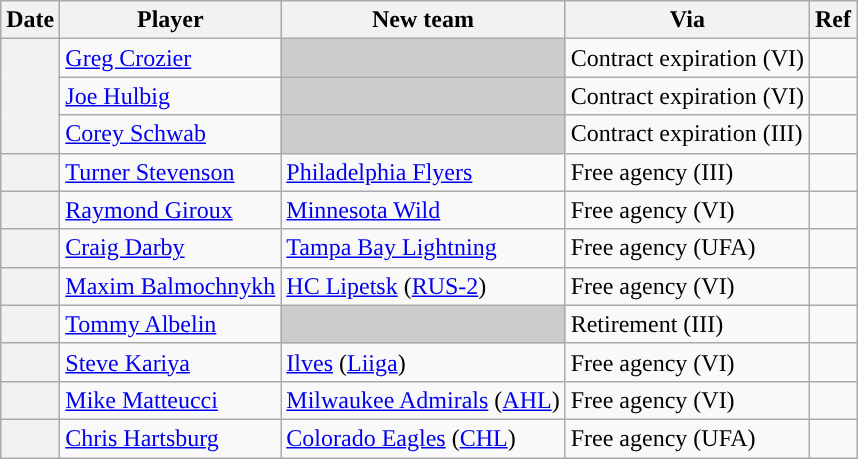<table class="wikitable plainrowheaders">
<tr style="background:#ddd; text-align:center;">
<th>Date</th>
<th>Player</th>
<th>New team</th>
<th>Via</th>
<th>Ref</th>
</tr>
<tr>
<th scope="row" rowspan=3></th>
<td><a href='#'>Greg Crozier</a></td>
<td style="background:#ccc"></td>
<td>Contract expiration (VI)</td>
<td></td>
</tr>
<tr>
<td><a href='#'>Joe Hulbig</a></td>
<td style="background:#ccc"></td>
<td>Contract expiration (VI)</td>
<td></td>
</tr>
<tr>
<td><a href='#'>Corey Schwab</a></td>
<td style="background:#ccc"></td>
<td>Contract expiration (III)</td>
<td></td>
</tr>
<tr>
<th scope="row"></th>
<td><a href='#'>Turner Stevenson</a></td>
<td><a href='#'>Philadelphia Flyers</a></td>
<td>Free agency (III)</td>
<td></td>
</tr>
<tr>
<th scope="row"></th>
<td><a href='#'>Raymond Giroux</a></td>
<td><a href='#'>Minnesota Wild</a></td>
<td>Free agency (VI)</td>
<td></td>
</tr>
<tr>
<th scope="row"></th>
<td><a href='#'>Craig Darby</a></td>
<td><a href='#'>Tampa Bay Lightning</a></td>
<td>Free agency (UFA)</td>
<td></td>
</tr>
<tr>
<th scope="row"></th>
<td><a href='#'>Maxim Balmochnykh</a></td>
<td><a href='#'>HC Lipetsk</a> (<a href='#'>RUS-2</a>)</td>
<td>Free agency (VI)</td>
<td></td>
</tr>
<tr>
<th scope="row"></th>
<td><a href='#'>Tommy Albelin</a></td>
<td style="background:#ccc"></td>
<td>Retirement (III)</td>
<td></td>
</tr>
<tr>
<th scope="row"></th>
<td><a href='#'>Steve Kariya</a></td>
<td><a href='#'>Ilves</a> (<a href='#'>Liiga</a>)</td>
<td>Free agency (VI)</td>
<td></td>
</tr>
<tr>
<th scope="row"></th>
<td><a href='#'>Mike Matteucci</a></td>
<td><a href='#'>Milwaukee Admirals</a> (<a href='#'>AHL</a>)</td>
<td>Free agency (VI)</td>
<td></td>
</tr>
<tr>
<th scope="row"></th>
<td><a href='#'>Chris Hartsburg</a></td>
<td><a href='#'>Colorado Eagles</a> (<a href='#'>CHL</a>)</td>
<td>Free agency (UFA)</td>
<td></td>
</tr>
</table>
